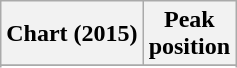<table class="wikitable sortable plainrowheaders" style="text-align:center">
<tr>
<th scope="col">Chart (2015)</th>
<th scope="col">Peak<br> position</th>
</tr>
<tr>
</tr>
<tr>
</tr>
</table>
